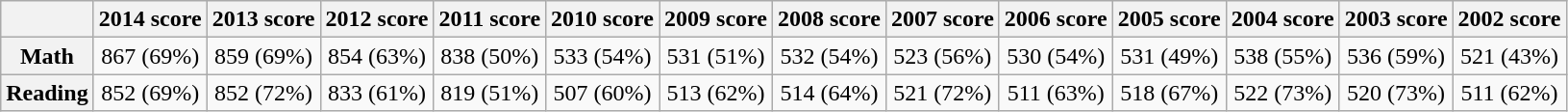<table class="wikitable" style="text-align:center">
<tr>
<th></th>
<th>2014 score</th>
<th>2013 score</th>
<th>2012 score</th>
<th>2011 score</th>
<th>2010 score</th>
<th>2009 score</th>
<th>2008 score</th>
<th>2007 score</th>
<th>2006 score</th>
<th>2005 score</th>
<th>2004 score</th>
<th>2003 score</th>
<th>2002 score</th>
</tr>
<tr>
<th>Math</th>
<td>867 (69%)</td>
<td>859 (69%)</td>
<td>854 (63%)</td>
<td>838 (50%)</td>
<td>533 (54%)</td>
<td>531 (51%)</td>
<td>532 (54%)</td>
<td>523 (56%)</td>
<td>530 (54%)</td>
<td>531 (49%)</td>
<td>538 (55%)</td>
<td>536 (59%)</td>
<td>521 (43%)</td>
</tr>
<tr>
<th>Reading</th>
<td>852 (69%)</td>
<td>852 (72%)</td>
<td>833 (61%)</td>
<td>819 (51%)</td>
<td>507 (60%)</td>
<td>513 (62%)</td>
<td>514 (64%)</td>
<td>521 (72%)</td>
<td>511 (63%)</td>
<td>518 (67%)</td>
<td>522 (73%)</td>
<td>520 (73%)</td>
<td>511 (62%)</td>
</tr>
</table>
